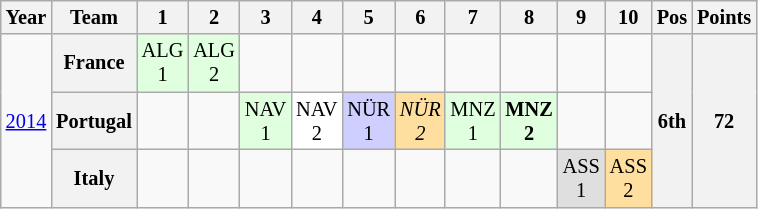<table class="wikitable" style="text-align:center; font-size:85%">
<tr>
<th>Year</th>
<th>Team</th>
<th>1</th>
<th>2</th>
<th>3</th>
<th>4</th>
<th>5</th>
<th>6</th>
<th>7</th>
<th>8</th>
<th>9</th>
<th>10</th>
<th>Pos</th>
<th>Points</th>
</tr>
<tr>
<td rowspan=3><a href='#'>2014</a></td>
<th>France</th>
<td style="background:#DFFFDF;">ALG<br>1<br></td>
<td style="background:#DFFFDF;">ALG<br>2<br></td>
<td></td>
<td></td>
<td></td>
<td></td>
<td></td>
<td></td>
<td></td>
<td></td>
<th rowspan=3>6th</th>
<th rowspan=3>72</th>
</tr>
<tr>
<th>Portugal</th>
<td></td>
<td></td>
<td style="background:#DFFFDF;">NAV<br>1<br></td>
<td style="background:#FFFFFF;">NAV<br>2<br></td>
<td style="background:#CFCFFF;">NÜR<br>1<br></td>
<td style="background:#FFDF9F;"><em>NÜR<br>2</em><br></td>
<td style="background:#DFFFDF;">MNZ<br>1<br></td>
<td style="background:#DFFFDF;"><strong>MNZ<br>2</strong><br></td>
<td></td>
<td></td>
</tr>
<tr>
<th>Italy</th>
<td></td>
<td></td>
<td></td>
<td></td>
<td></td>
<td></td>
<td></td>
<td></td>
<td style="background:#DFDFDF;">ASS<br>1<br></td>
<td style="background:#FFDF9F;">ASS<br>2<br></td>
</tr>
</table>
